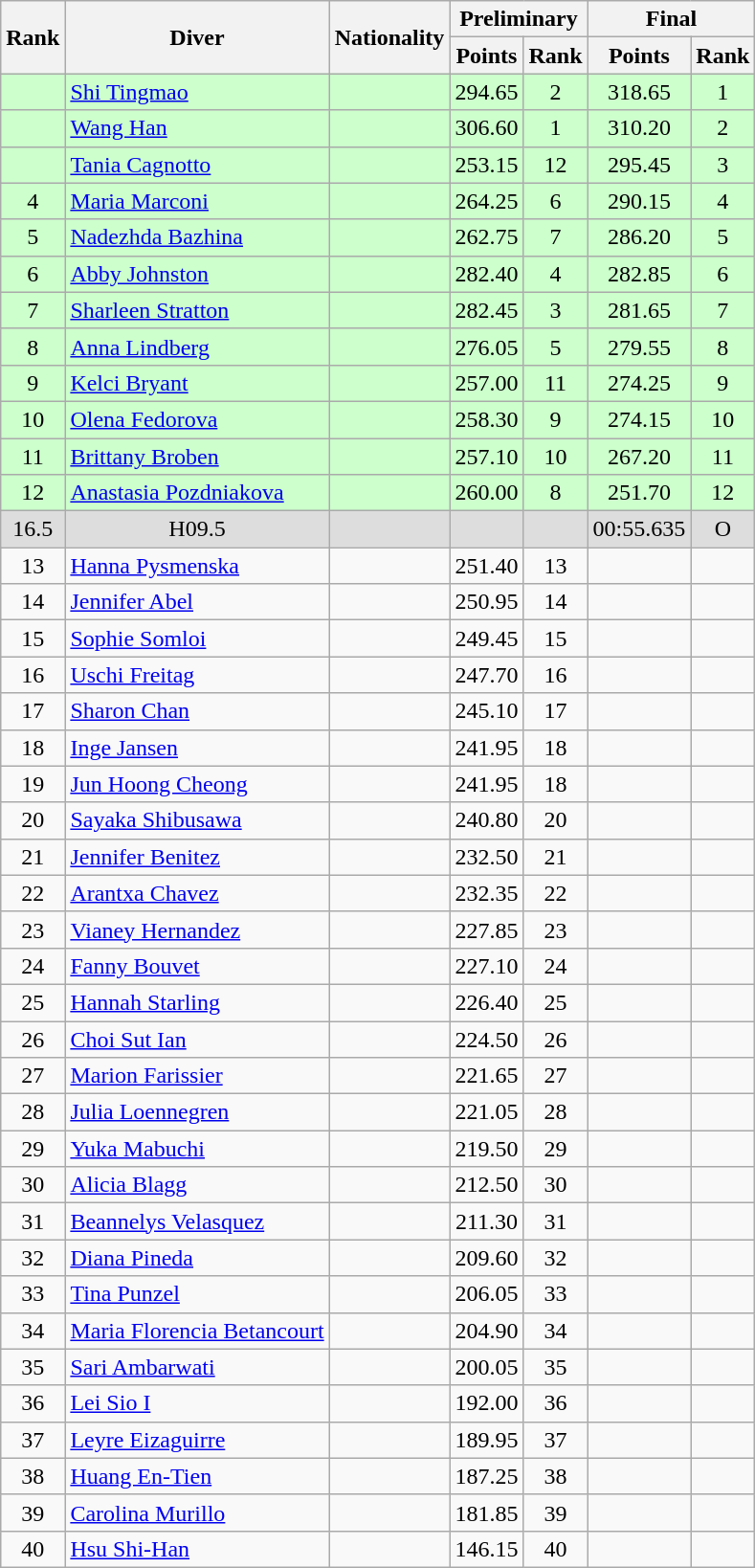<table class="wikitable" style="text-align:center">
<tr>
<th rowspan="2">Rank</th>
<th rowspan="2">Diver</th>
<th rowspan="2">Nationality</th>
<th colspan="2">Preliminary</th>
<th colspan="2">Final</th>
</tr>
<tr>
<th>Points</th>
<th>Rank</th>
<th>Points</th>
<th>Rank</th>
</tr>
<tr bgcolor=ccffcc>
<td></td>
<td align=left><a href='#'>Shi Tingmao</a></td>
<td align=left></td>
<td>294.65</td>
<td>2</td>
<td>318.65</td>
<td>1</td>
</tr>
<tr bgcolor=ccffcc>
<td></td>
<td align=left><a href='#'>Wang Han</a></td>
<td align=left></td>
<td>306.60</td>
<td>1</td>
<td>310.20</td>
<td>2</td>
</tr>
<tr bgcolor=ccffcc>
<td></td>
<td align=left><a href='#'>Tania Cagnotto</a></td>
<td align=left></td>
<td>253.15</td>
<td>12</td>
<td>295.45</td>
<td>3</td>
</tr>
<tr bgcolor=ccffcc>
<td>4</td>
<td align=left><a href='#'>Maria Marconi</a></td>
<td align=left></td>
<td>264.25</td>
<td>6</td>
<td>290.15</td>
<td>4</td>
</tr>
<tr bgcolor=ccffcc>
<td>5</td>
<td align=left><a href='#'>Nadezhda Bazhina</a></td>
<td align=left></td>
<td>262.75</td>
<td>7</td>
<td>286.20</td>
<td>5</td>
</tr>
<tr bgcolor=ccffcc>
<td>6</td>
<td align=left><a href='#'>Abby Johnston</a></td>
<td align=left></td>
<td>282.40</td>
<td>4</td>
<td>282.85</td>
<td>6</td>
</tr>
<tr bgcolor=ccffcc>
<td>7</td>
<td align=left><a href='#'>Sharleen Stratton</a></td>
<td align=left></td>
<td>282.45</td>
<td>3</td>
<td>281.65</td>
<td>7</td>
</tr>
<tr bgcolor=ccffcc>
<td>8</td>
<td align=left><a href='#'>Anna Lindberg</a></td>
<td align=left></td>
<td>276.05</td>
<td>5</td>
<td>279.55</td>
<td>8</td>
</tr>
<tr bgcolor=ccffcc>
<td>9</td>
<td align=left><a href='#'>Kelci Bryant</a></td>
<td align=left></td>
<td>257.00</td>
<td>11</td>
<td>274.25</td>
<td>9</td>
</tr>
<tr bgcolor=ccffcc>
<td>10</td>
<td align=left><a href='#'>Olena Fedorova</a></td>
<td align=left></td>
<td>258.30</td>
<td>9</td>
<td>274.15</td>
<td>10</td>
</tr>
<tr bgcolor=ccffcc>
<td>11</td>
<td align=left><a href='#'>Brittany Broben</a></td>
<td align=left></td>
<td>257.10</td>
<td>10</td>
<td>267.20</td>
<td>11</td>
</tr>
<tr bgcolor=ccffcc>
<td>12</td>
<td align=left><a href='#'>Anastasia Pozdniakova</a></td>
<td align=left></td>
<td>260.00</td>
<td>8</td>
<td>251.70</td>
<td>12</td>
</tr>
<tr bgcolor=#DDDDDD>
<td><span>16.5</span></td>
<td><span>H09.5</span></td>
<td></td>
<td></td>
<td></td>
<td><span>00:55.635</span></td>
<td><span>O</span></td>
</tr>
<tr>
<td>13</td>
<td align=left><a href='#'>Hanna Pysmenska</a></td>
<td align=left></td>
<td>251.40</td>
<td>13</td>
<td></td>
<td></td>
</tr>
<tr>
<td>14</td>
<td align=left><a href='#'>Jennifer Abel</a></td>
<td align=left></td>
<td>250.95</td>
<td>14</td>
<td></td>
<td></td>
</tr>
<tr>
<td>15</td>
<td align=left><a href='#'>Sophie Somloi</a></td>
<td align=left></td>
<td>249.45</td>
<td>15</td>
<td></td>
<td></td>
</tr>
<tr>
<td>16</td>
<td align=left><a href='#'>Uschi Freitag</a></td>
<td align=left></td>
<td>247.70</td>
<td>16</td>
<td></td>
<td></td>
</tr>
<tr>
<td>17</td>
<td align=left><a href='#'>Sharon Chan</a></td>
<td align=left></td>
<td>245.10</td>
<td>17</td>
<td></td>
<td></td>
</tr>
<tr>
<td>18</td>
<td align=left><a href='#'>Inge Jansen</a></td>
<td align=left></td>
<td>241.95</td>
<td>18</td>
<td></td>
<td></td>
</tr>
<tr>
<td>19</td>
<td align=left><a href='#'>Jun Hoong Cheong</a></td>
<td align=left></td>
<td>241.95</td>
<td>18</td>
<td></td>
<td></td>
</tr>
<tr>
<td>20</td>
<td align=left><a href='#'>Sayaka Shibusawa</a></td>
<td align=left></td>
<td>240.80</td>
<td>20</td>
<td></td>
<td></td>
</tr>
<tr>
<td>21</td>
<td align=left><a href='#'>Jennifer Benitez</a></td>
<td align=left></td>
<td>232.50</td>
<td>21</td>
<td></td>
<td></td>
</tr>
<tr>
<td>22</td>
<td align=left><a href='#'>Arantxa Chavez</a></td>
<td align=left></td>
<td>232.35</td>
<td>22</td>
<td></td>
<td></td>
</tr>
<tr>
<td>23</td>
<td align=left><a href='#'>Vianey Hernandez</a></td>
<td align=left></td>
<td>227.85</td>
<td>23</td>
<td></td>
<td></td>
</tr>
<tr>
<td>24</td>
<td align=left><a href='#'>Fanny Bouvet</a></td>
<td align=left></td>
<td>227.10</td>
<td>24</td>
<td></td>
<td></td>
</tr>
<tr>
<td>25</td>
<td align=left><a href='#'>Hannah Starling</a></td>
<td align=left></td>
<td>226.40</td>
<td>25</td>
<td></td>
<td></td>
</tr>
<tr>
<td>26</td>
<td align=left><a href='#'>Choi Sut Ian</a></td>
<td align=left></td>
<td>224.50</td>
<td>26</td>
<td></td>
<td></td>
</tr>
<tr>
<td>27</td>
<td align=left><a href='#'>Marion Farissier</a></td>
<td align=left></td>
<td>221.65</td>
<td>27</td>
<td></td>
<td></td>
</tr>
<tr>
<td>28</td>
<td align=left><a href='#'>Julia Loennegren</a></td>
<td align=left></td>
<td>221.05</td>
<td>28</td>
<td></td>
<td></td>
</tr>
<tr>
<td>29</td>
<td align=left><a href='#'>Yuka Mabuchi</a></td>
<td align=left></td>
<td>219.50</td>
<td>29</td>
<td></td>
<td></td>
</tr>
<tr>
<td>30</td>
<td align=left><a href='#'>Alicia Blagg</a></td>
<td align=left></td>
<td>212.50</td>
<td>30</td>
<td></td>
<td></td>
</tr>
<tr>
<td>31</td>
<td align=left><a href='#'>Beannelys Velasquez</a></td>
<td align=left></td>
<td>211.30</td>
<td>31</td>
<td></td>
<td></td>
</tr>
<tr>
<td>32</td>
<td align=left><a href='#'>Diana Pineda</a></td>
<td align=left></td>
<td>209.60</td>
<td>32</td>
<td></td>
<td></td>
</tr>
<tr>
<td>33</td>
<td align=left><a href='#'>Tina Punzel</a></td>
<td align=left></td>
<td>206.05</td>
<td>33</td>
<td></td>
<td></td>
</tr>
<tr>
<td>34</td>
<td align=left><a href='#'>Maria Florencia Betancourt</a></td>
<td align=left></td>
<td>204.90</td>
<td>34</td>
<td></td>
<td></td>
</tr>
<tr>
<td>35</td>
<td align=left><a href='#'>Sari Ambarwati</a></td>
<td align=left></td>
<td>200.05</td>
<td>35</td>
<td></td>
<td></td>
</tr>
<tr>
<td>36</td>
<td align=left><a href='#'>Lei Sio I</a></td>
<td align=left></td>
<td>192.00</td>
<td>36</td>
<td></td>
<td></td>
</tr>
<tr>
<td>37</td>
<td align=left><a href='#'>Leyre Eizaguirre</a></td>
<td align=left></td>
<td>189.95</td>
<td>37</td>
<td></td>
<td></td>
</tr>
<tr>
<td>38</td>
<td align=left><a href='#'>Huang En-Tien</a></td>
<td align=left></td>
<td>187.25</td>
<td>38</td>
<td></td>
<td></td>
</tr>
<tr>
<td>39</td>
<td align=left><a href='#'>Carolina Murillo</a></td>
<td align=left></td>
<td>181.85</td>
<td>39</td>
<td></td>
<td></td>
</tr>
<tr>
<td>40</td>
<td align=left><a href='#'>Hsu Shi-Han</a></td>
<td align=left></td>
<td>146.15</td>
<td>40</td>
<td></td>
<td></td>
</tr>
</table>
